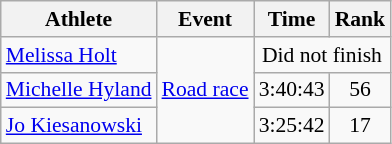<table class=wikitable style="font-size:90%">
<tr>
<th>Athlete</th>
<th>Event</th>
<th>Time</th>
<th>Rank</th>
</tr>
<tr align=center>
<td align=left><a href='#'>Melissa Holt</a></td>
<td align=left rowspan=3><a href='#'>Road race</a></td>
<td colspan=2>Did not finish</td>
</tr>
<tr align=center>
<td align=left><a href='#'>Michelle Hyland</a></td>
<td>3:40:43</td>
<td>56</td>
</tr>
<tr align=center>
<td align=left><a href='#'>Jo Kiesanowski</a></td>
<td>3:25:42</td>
<td>17</td>
</tr>
</table>
